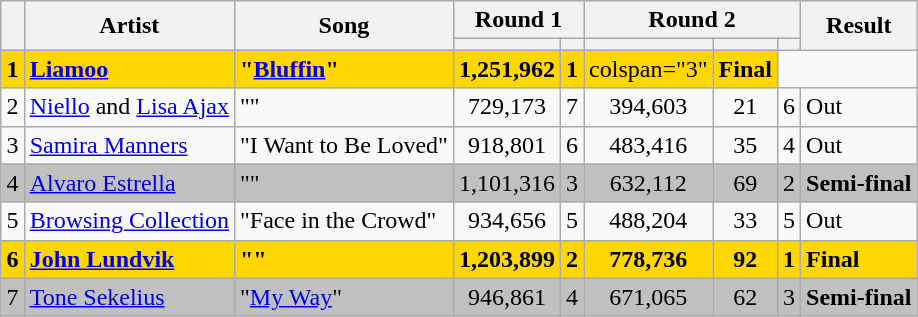<table class="sortable wikitable" style="margin: 1em auto 1em auto; text-align:center;">
<tr>
<th rowspan="2"></th>
<th rowspan="2">Artist</th>
<th rowspan="2">Song</th>
<th colspan="2">Round 1</th>
<th colspan="3">Round 2</th>
<th rowspan="2">Result</th>
</tr>
<tr>
<th><small></small></th>
<th><small></small></th>
<th><small></small></th>
<th><small></small></th>
<th><small></small></th>
</tr>
<tr style="background:gold;">
<td style="font-weight:bold;">1</td>
<td style="font-weight:bold;" align="left"><a href='#'>Liamoo</a></td>
<td style="font-weight:bold;" align="left">"<a href='#'>Bluffin</a>"</td>
<td><strong>1,251,962</strong></td>
<td><strong>1</strong></td>
<td>colspan="3" </td>
<td style="font-weight:bold;" align="left">Final</td>
</tr>
<tr>
<td>2</td>
<td align="left"><a href='#'>Niello</a> and <a href='#'>Lisa Ajax</a></td>
<td align="left">""</td>
<td>729,173</td>
<td>7</td>
<td>394,603</td>
<td>21</td>
<td>6</td>
<td align="left">Out</td>
</tr>
<tr>
<td>3</td>
<td align="left"><a href='#'>Samira Manners</a></td>
<td align="left">"I Want to Be Loved"</td>
<td>918,801</td>
<td>6</td>
<td>483,416</td>
<td>35</td>
<td>4</td>
<td align="left">Out</td>
</tr>
<tr style="background:silver;">
<td>4</td>
<td align="left"><a href='#'>Alvaro Estrella</a></td>
<td align="left">""</td>
<td>1,101,316</td>
<td>3</td>
<td>632,112</td>
<td>69</td>
<td>2</td>
<td align="left"><strong>Semi-final</strong></td>
</tr>
<tr>
<td>5</td>
<td align="left"><a href='#'>Browsing Collection</a></td>
<td align="left">"Face in the Crowd"</td>
<td>934,656</td>
<td>5</td>
<td>488,204</td>
<td>33</td>
<td>5</td>
<td align="left">Out</td>
</tr>
<tr style="font-weight:bold;background:gold;">
<td>6</td>
<td align="left"><a href='#'>John Lundvik</a></td>
<td align="left">""</td>
<td>1,203,899</td>
<td>2</td>
<td>778,736</td>
<td>92</td>
<td>1</td>
<td align="left">Final</td>
</tr>
<tr style="background:silver;">
<td>7</td>
<td align="left"><a href='#'>Tone Sekelius</a></td>
<td align="left">"<a href='#'>My Way</a>"</td>
<td>946,861</td>
<td>4</td>
<td>671,065</td>
<td>62</td>
<td>3</td>
<td align="left"><strong>Semi-final</strong></td>
</tr>
</table>
